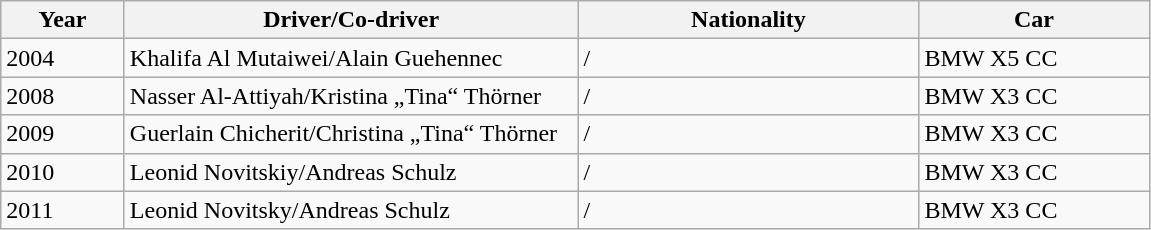<table class="wikitable">
<tr>
<th>Year</th>
<th>Driver/Co-driver</th>
<th>Nationality</th>
<th>Car</th>
</tr>
<tr>
<td style="width:75px;">2004</td>
<td style="width:295px;">Khalifa Al Mutaiwei/Alain Guehennec</td>
<td style="width:220px;"> / </td>
<td style="width:146px;">BMW X5 CC</td>
</tr>
<tr>
<td>2008</td>
<td>Nasser Al-Attiyah/Kristina „Tina“ Thörner</td>
<td> / </td>
<td>BMW X3 CC</td>
</tr>
<tr>
<td>2009</td>
<td>Guerlain Chicherit/Christina „Tina“ Thörner</td>
<td> / </td>
<td>BMW X3 CC</td>
</tr>
<tr>
<td>2010</td>
<td>Leonid Novitskiy/Andreas Schulz</td>
<td> / </td>
<td>BMW X3 CC</td>
</tr>
<tr>
<td>2011</td>
<td>Leonid Novitsky/Andreas Schulz</td>
<td> / </td>
<td>BMW X3 CC</td>
</tr>
</table>
